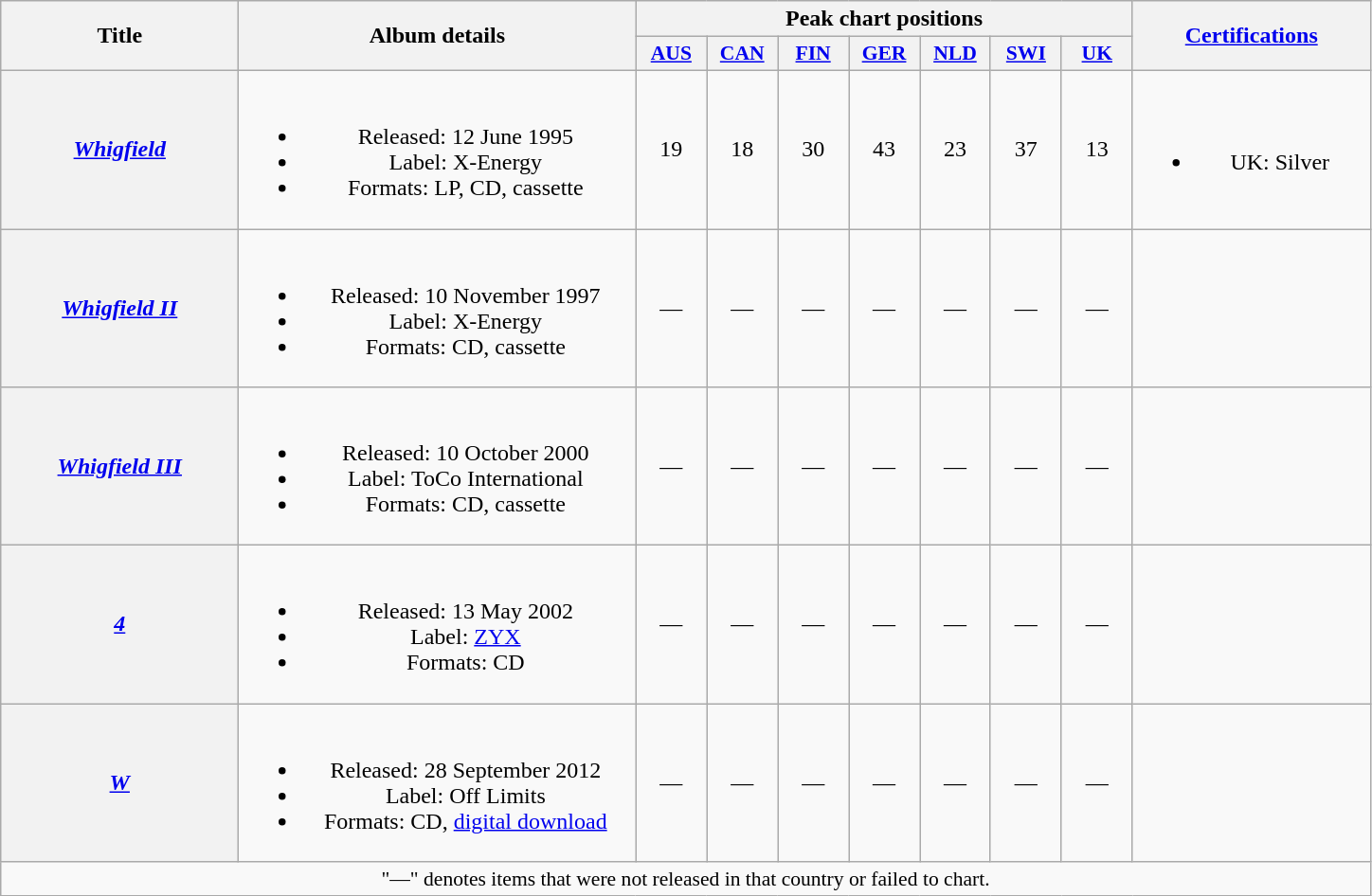<table class="wikitable plainrowheaders" style="text-align:center;">
<tr>
<th scope="col" rowspan=2 style="width:10em;">Title</th>
<th scope="col" rowspan=2 style="width:17em;">Album details</th>
<th scope="col" colspan=7>Peak chart positions</th>
<th scope="col" rowspan=2 style="width:10em;"><a href='#'>Certifications</a></th>
</tr>
<tr>
<th scope="col" style="width:3em;font-size:90%;"><a href='#'>AUS</a><br></th>
<th scope="col" style="width:3em;font-size:90%;"><a href='#'>CAN</a><br></th>
<th scope="col" style="width:3em;font-size:90%;"><a href='#'>FIN</a><br></th>
<th scope="col" style="width:3em;font-size:90%;"><a href='#'>GER</a><br></th>
<th scope="col" style="width:3em;font-size:90%;"><a href='#'>NLD</a><br></th>
<th scope="col" style="width:3em;font-size:90%;"><a href='#'>SWI</a><br></th>
<th scope="col" style="width:3em;font-size:90%;"><a href='#'>UK</a><br></th>
</tr>
<tr>
<th scope="row"><em><a href='#'>Whigfield</a></em></th>
<td><br><ul><li>Released: 12 June 1995</li><li>Label: X-Energy</li><li>Formats: LP, CD, cassette</li></ul></td>
<td>19</td>
<td>18</td>
<td>30</td>
<td>43</td>
<td>23</td>
<td>37</td>
<td>13</td>
<td><br><ul><li>UK: Silver</li></ul></td>
</tr>
<tr>
<th scope="row"><em><a href='#'>Whigfield II</a></em></th>
<td><br><ul><li>Released: 10 November 1997</li><li>Label: X-Energy</li><li>Formats: CD, cassette</li></ul></td>
<td>—</td>
<td>—</td>
<td>—</td>
<td>—</td>
<td>—</td>
<td>—</td>
<td>—</td>
<td></td>
</tr>
<tr>
<th scope="row"><em><a href='#'>Whigfield III</a></em></th>
<td><br><ul><li>Released: 10 October 2000</li><li>Label: ToCo International</li><li>Formats: CD, cassette</li></ul></td>
<td>—</td>
<td>—</td>
<td>—</td>
<td>—</td>
<td>—</td>
<td>—</td>
<td>—</td>
<td></td>
</tr>
<tr>
<th scope="row"><em><a href='#'>4</a></em> </th>
<td><br><ul><li>Released: 13 May 2002</li><li>Label: <a href='#'>ZYX</a></li><li>Formats: CD</li></ul></td>
<td>—</td>
<td>—</td>
<td>—</td>
<td>—</td>
<td>—</td>
<td>—</td>
<td>—</td>
<td></td>
</tr>
<tr>
<th scope="row"><em><a href='#'>W</a></em> </th>
<td><br><ul><li>Released: 28 September 2012</li><li>Label: Off Limits</li><li>Formats: CD, <a href='#'>digital download</a></li></ul></td>
<td>—</td>
<td>—</td>
<td>—</td>
<td>—</td>
<td>—</td>
<td>—</td>
<td>—</td>
<td></td>
</tr>
<tr>
<td colspan=12 style="font-size: 90%;">"—" denotes items that were not released in that country or failed to chart.</td>
</tr>
</table>
